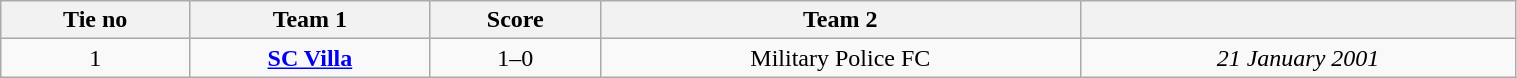<table class="wikitable" style="text-align:center; width:80%; font-size:100%">
<tr>
<th style= width="80px">Tie no</th>
<th style= width="300px">Team 1</th>
<th style= width="80px">Score</th>
<th style= width="300px">Team 2</th>
<th style= width="300px"></th>
</tr>
<tr>
<td>1</td>
<td><strong><a href='#'>SC Villa</a></strong></td>
<td>1–0</td>
<td>Military Police FC</td>
<td><em>21 January 2001</em></td>
</tr>
</table>
